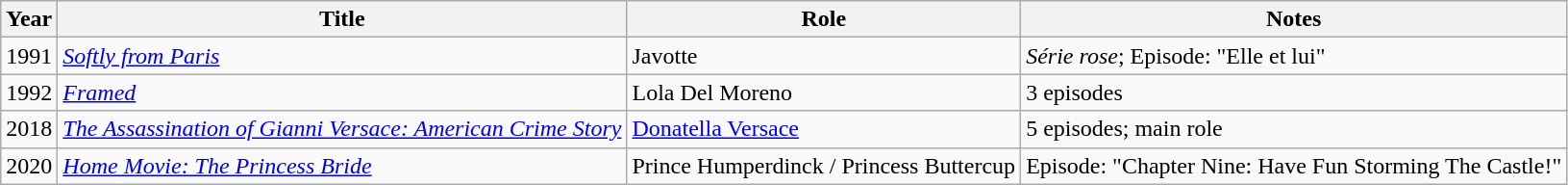<table class="wikitable sortable">
<tr>
<th>Year</th>
<th>Title</th>
<th>Role</th>
<th class="unsortable">Notes</th>
</tr>
<tr>
<td>1991</td>
<td><em><a href='#'>Softly from Paris</a></em></td>
<td>Javotte</td>
<td><em>Série rose</em>; Episode: "Elle et lui"</td>
</tr>
<tr>
<td>1992</td>
<td><em><a href='#'>Framed</a></em></td>
<td>Lola Del Moreno</td>
<td>3 episodes</td>
</tr>
<tr>
<td>2018</td>
<td><em><a href='#'>The Assassination of Gianni Versace: American Crime Story</a></em></td>
<td><a href='#'>Donatella Versace</a></td>
<td>5 episodes; main role</td>
</tr>
<tr>
<td>2020</td>
<td><em><a href='#'>Home Movie: The Princess Bride</a></em></td>
<td>Prince Humperdinck / Princess Buttercup</td>
<td>Episode: "Chapter Nine: Have Fun Storming The Castle!"</td>
</tr>
</table>
